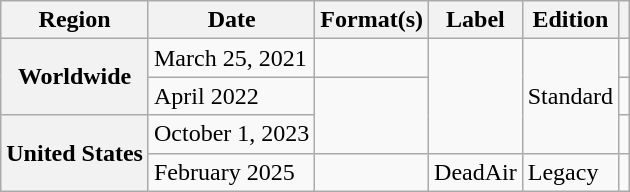<table class="wikitable plainrowheaders">
<tr>
<th scope="col">Region</th>
<th scope="col">Date</th>
<th scope="col">Format(s)</th>
<th scope="col">Label</th>
<th scope="col">Edition</th>
<th scope="col"></th>
</tr>
<tr>
<th rowspan="2" scope="row">Worldwide</th>
<td>March 25, 2021</td>
<td></td>
<td rowspan="3"></td>
<td rowspan="3">Standard</td>
<td align="center"></td>
</tr>
<tr>
<td>April 2022</td>
<td rowspan="2"></td>
<td align="center"></td>
</tr>
<tr>
<th rowspan="2" scope="row">United States</th>
<td>October 1, 2023</td>
<td align="center"></td>
</tr>
<tr>
<td>February 2025</td>
<td rowspan="1"></td>
<td>DeadAir</td>
<td>Legacy</td>
<td align="center"></td>
</tr>
</table>
